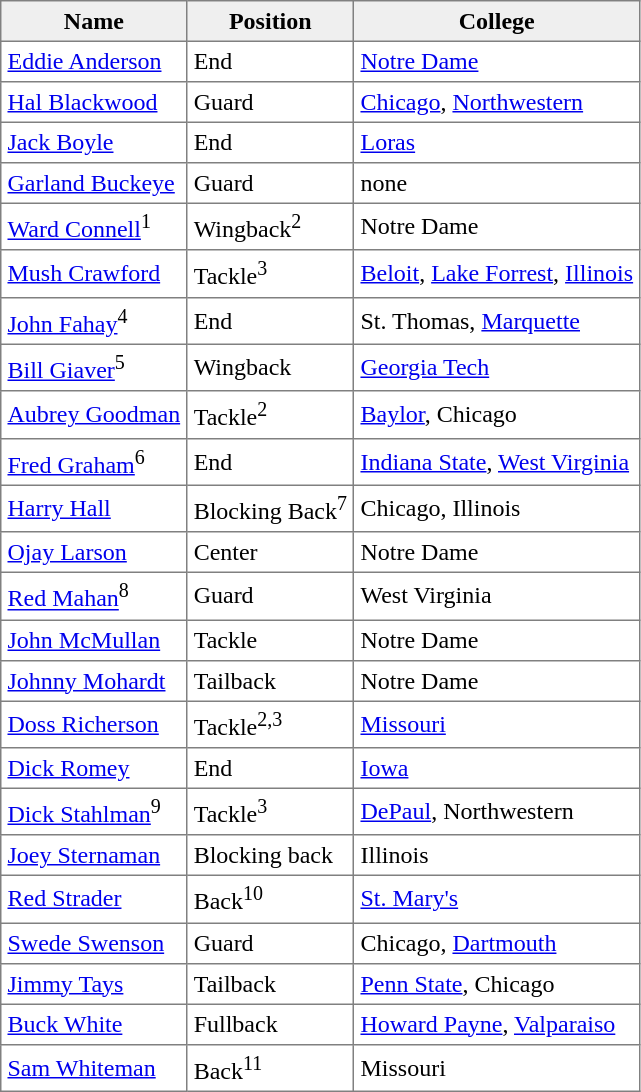<table class="toccolours" border="1" cellpadding="4" cellspacing="2" style="border-collapse: collapse;">
<tr bgcolor="#efefef">
<th>Name</th>
<th>Position</th>
<th>College</th>
</tr>
<tr>
<td><a href='#'>Eddie Anderson</a></td>
<td>End</td>
<td><a href='#'>Notre Dame</a></td>
</tr>
<tr>
<td><a href='#'>Hal Blackwood</a></td>
<td>Guard</td>
<td><a href='#'>Chicago</a>, <a href='#'>Northwestern</a></td>
</tr>
<tr>
<td><a href='#'>Jack Boyle</a></td>
<td>End</td>
<td><a href='#'>Loras</a></td>
</tr>
<tr>
<td><a href='#'>Garland Buckeye</a></td>
<td>Guard</td>
<td>none</td>
</tr>
<tr>
<td><a href='#'>Ward Connell</a><sup>1</sup></td>
<td>Wingback<sup>2</sup></td>
<td>Notre Dame</td>
</tr>
<tr>
<td><a href='#'>Mush Crawford</a></td>
<td>Tackle<sup>3</sup></td>
<td><a href='#'>Beloit</a>, <a href='#'>Lake Forrest</a>, <a href='#'>Illinois</a></td>
</tr>
<tr>
<td><a href='#'>John Fahay</a><sup>4</sup></td>
<td>End</td>
<td>St. Thomas, <a href='#'>Marquette</a></td>
</tr>
<tr>
<td><a href='#'>Bill Giaver</a><sup>5</sup></td>
<td>Wingback</td>
<td><a href='#'>Georgia Tech</a></td>
</tr>
<tr>
<td><a href='#'>Aubrey Goodman</a></td>
<td>Tackle<sup>2</sup></td>
<td><a href='#'>Baylor</a>, Chicago</td>
</tr>
<tr>
<td><a href='#'>Fred Graham</a><sup>6</sup></td>
<td>End</td>
<td><a href='#'>Indiana State</a>, <a href='#'>West Virginia</a></td>
</tr>
<tr>
<td><a href='#'>Harry Hall</a></td>
<td>Blocking Back<sup>7</sup></td>
<td>Chicago, Illinois</td>
</tr>
<tr>
<td><a href='#'>Ojay Larson</a></td>
<td>Center</td>
<td>Notre Dame</td>
</tr>
<tr>
<td><a href='#'>Red Mahan</a><sup>8</sup></td>
<td>Guard</td>
<td>West Virginia</td>
</tr>
<tr>
<td><a href='#'>John McMullan</a></td>
<td>Tackle</td>
<td>Notre Dame</td>
</tr>
<tr>
<td><a href='#'>Johnny Mohardt</a></td>
<td>Tailback</td>
<td>Notre Dame</td>
</tr>
<tr>
<td><a href='#'>Doss Richerson</a></td>
<td>Tackle<sup>2,3</sup></td>
<td><a href='#'>Missouri</a></td>
</tr>
<tr>
<td><a href='#'>Dick Romey</a></td>
<td>End</td>
<td><a href='#'>Iowa</a></td>
</tr>
<tr>
<td><a href='#'>Dick Stahlman</a><sup>9</sup></td>
<td>Tackle<sup>3</sup></td>
<td><a href='#'>DePaul</a>, Northwestern</td>
</tr>
<tr>
<td><a href='#'>Joey Sternaman</a></td>
<td>Blocking back</td>
<td>Illinois</td>
</tr>
<tr>
<td><a href='#'>Red Strader</a></td>
<td>Back<sup>10</sup></td>
<td><a href='#'>St. Mary's</a></td>
</tr>
<tr>
<td><a href='#'>Swede Swenson</a></td>
<td>Guard</td>
<td>Chicago, <a href='#'>Dartmouth</a></td>
</tr>
<tr>
<td><a href='#'>Jimmy Tays</a></td>
<td>Tailback</td>
<td><a href='#'>Penn State</a>, Chicago</td>
</tr>
<tr>
<td><a href='#'>Buck White</a></td>
<td>Fullback</td>
<td><a href='#'>Howard Payne</a>, <a href='#'>Valparaiso</a></td>
</tr>
<tr>
<td><a href='#'>Sam Whiteman</a></td>
<td>Back<sup>11</sup></td>
<td>Missouri</td>
</tr>
</table>
